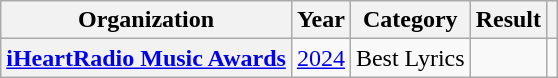<table class="wikitable sortable plainrowheaders" style="border:none; margin:0;">
<tr>
<th scope="col">Organization</th>
<th scope="col">Year</th>
<th scope="col">Category</th>
<th scope="col">Result</th>
<th class="unsortable" scope="col"></th>
</tr>
<tr>
<th scope="row"><a href='#'>iHeartRadio Music Awards</a></th>
<td><a href='#'>2024</a></td>
<td>Best Lyrics</td>
<td></td>
<td style="text-align:center;"></td>
</tr>
</table>
